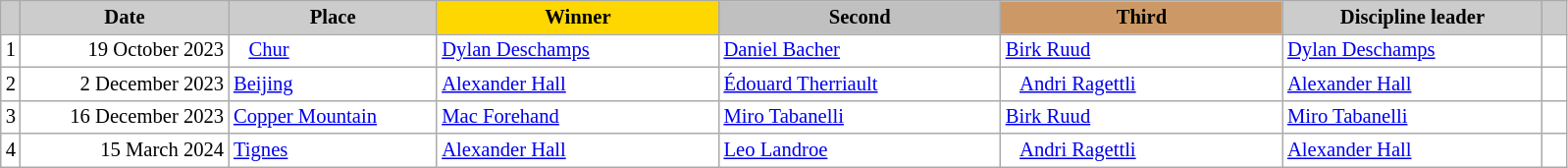<table class="wikitable plainrowheaders" style="background:#fff; font-size:86%; line-height:16px; border:grey solid 1px; border-collapse:collapse;">
<tr>
<th scope="col" style="background:#ccc; width=10 px;"></th>
<th scope="col" style="background:#ccc; width:135px;">Date</th>
<th scope="col" style="background:#ccc; width:135px;">Place</th>
<th scope="col" style="background:gold; width:185px;">Winner</th>
<th scope="col" style="background:silver; width:185px;">Second</th>
<th scope="col" style="background:#c96; width:185px;">Third</th>
<th scope="col" style="background:#ccc; width:170px;">Discipline leader</th>
<th scope="col" style="background:#ccc; width:10px;"></th>
</tr>
<tr>
<td align="center">1</td>
<td align="right">19 October 2023</td>
<td>   <a href='#'>Chur</a></td>
<td> <a href='#'>Dylan Deschamps</a></td>
<td> <a href='#'>Daniel Bacher</a></td>
<td> <a href='#'>Birk Ruud</a></td>
<td> <a href='#'>Dylan Deschamps</a></td>
<td></td>
</tr>
<tr>
<td align="center">2</td>
<td align="right">2 December 2023</td>
<td> <a href='#'>Beijing</a></td>
<td> <a href='#'>Alexander Hall</a></td>
<td> <a href='#'>Édouard Therriault</a></td>
<td>   <a href='#'>Andri Ragettli</a></td>
<td> <a href='#'>Alexander Hall</a></td>
<td></td>
</tr>
<tr>
<td align="center">3</td>
<td align="right">16 December 2023</td>
<td> <a href='#'>Copper Mountain</a></td>
<td> <a href='#'>Mac Forehand</a></td>
<td> <a href='#'>Miro Tabanelli</a></td>
<td> <a href='#'>Birk Ruud</a></td>
<td> <a href='#'>Miro Tabanelli</a></td>
<td></td>
</tr>
<tr>
<td align="center">4</td>
<td align="right">15 March 2024</td>
<td> <a href='#'>Tignes</a></td>
<td> <a href='#'>Alexander Hall</a></td>
<td> <a href='#'>Leo Landroe</a></td>
<td>   <a href='#'>Andri Ragettli</a></td>
<td> <a href='#'>Alexander Hall</a></td>
<td></td>
</tr>
</table>
